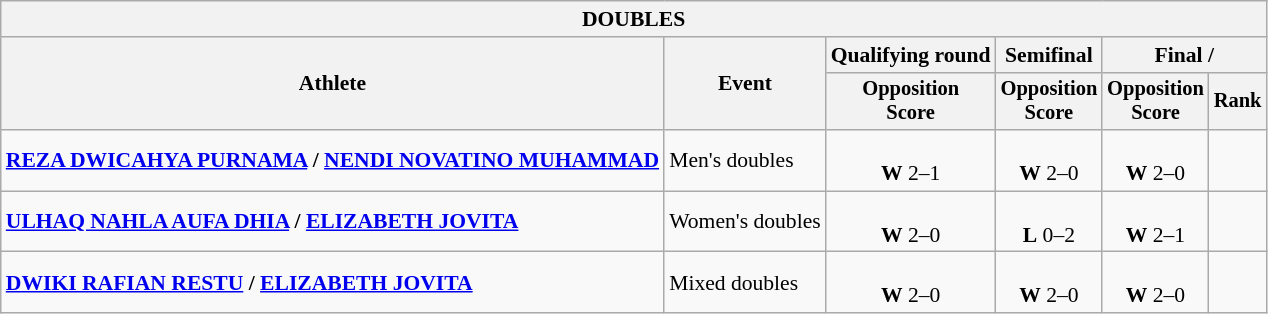<table class=wikitable style=font-size:90%;text-align:center>
<tr>
<th colspan="6">DOUBLES</th>
</tr>
<tr>
<th rowspan=2>Athlete</th>
<th rowspan=2>Event</th>
<th>Qualifying round</th>
<th>Semifinal</th>
<th colspan=2>Final / </th>
</tr>
<tr style=font-size:95%>
<th>Opposition<br>Score</th>
<th>Opposition<br>Score</th>
<th>Opposition<br>Score</th>
<th>Rank</th>
</tr>
<tr>
<td align=left><strong><a href='#'>REZA DWICAHYA PURNAMA</a> / <a href='#'>NENDI NOVATINO MUHAMMAD</a></strong></td>
<td align="left">Men's doubles</td>
<td><br><strong>W</strong> 2–1</td>
<td><br><strong>W</strong> 2–0</td>
<td><br><strong>W</strong> 2–0</td>
<td></td>
</tr>
<tr>
<td align=left><strong><a href='#'>ULHAQ NAHLA AUFA DHIA</a> / <a href='#'>ELIZABETH JOVITA</a></strong></td>
<td>Women's doubles</td>
<td><br><strong>W</strong> 2–0</td>
<td><br><strong>L</strong> 0–2</td>
<td><br><strong>W</strong> 2–1</td>
<td></td>
</tr>
<tr>
<td align=left><strong><a href='#'>DWIKI RAFIAN RESTU</a> / <a href='#'>ELIZABETH JOVITA</a></strong></td>
<td align="left">Mixed doubles</td>
<td><br><strong>W</strong> 2–0</td>
<td><br><strong>W</strong> 2–0</td>
<td><br><strong>W</strong> 2–0</td>
<td></td>
</tr>
</table>
